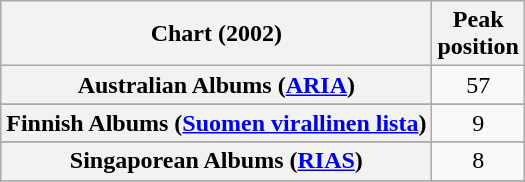<table class="wikitable sortable plainrowheaders" style="text-align:center">
<tr>
<th scope="col">Chart (2002)</th>
<th scope="col">Peak<br>position</th>
</tr>
<tr>
<th scope="row">Australian Albums (<a href='#'>ARIA</a>)</th>
<td>57</td>
</tr>
<tr>
</tr>
<tr>
</tr>
<tr>
</tr>
<tr>
</tr>
<tr>
<th scope="row">Finnish Albums (<a href='#'>Suomen virallinen lista</a>)</th>
<td>9</td>
</tr>
<tr>
</tr>
<tr>
</tr>
<tr>
</tr>
<tr>
</tr>
<tr>
</tr>
<tr>
<th scope="row">Singaporean Albums (<a href='#'>RIAS</a>)</th>
<td>8</td>
</tr>
<tr>
</tr>
<tr>
</tr>
</table>
